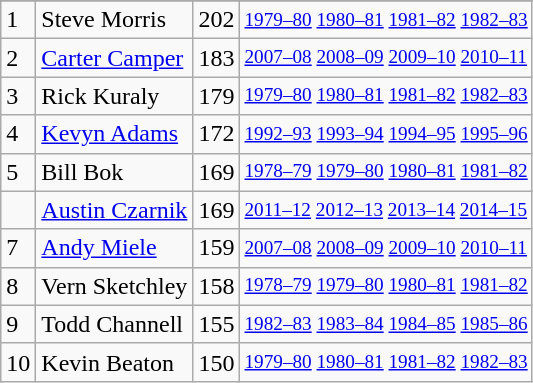<table class="wikitable">
<tr>
</tr>
<tr>
<td>1</td>
<td>Steve Morris</td>
<td>202</td>
<td style="font-size:80%;"><a href='#'>1979–80</a> <a href='#'>1980–81</a> <a href='#'>1981–82</a> <a href='#'>1982–83</a></td>
</tr>
<tr>
<td>2</td>
<td><a href='#'>Carter Camper</a></td>
<td>183</td>
<td style="font-size:80%;"><a href='#'>2007–08</a> <a href='#'>2008–09</a> <a href='#'>2009–10</a> <a href='#'>2010–11</a></td>
</tr>
<tr>
<td>3</td>
<td>Rick Kuraly</td>
<td>179</td>
<td style="font-size:80%;"><a href='#'>1979–80</a> <a href='#'>1980–81</a> <a href='#'>1981–82</a> <a href='#'>1982–83</a></td>
</tr>
<tr>
<td>4</td>
<td><a href='#'>Kevyn Adams</a></td>
<td>172</td>
<td style="font-size:80%;"><a href='#'>1992–93</a> <a href='#'>1993–94</a> <a href='#'>1994–95</a> <a href='#'>1995–96</a></td>
</tr>
<tr>
<td>5</td>
<td>Bill Bok</td>
<td>169</td>
<td style="font-size:80%;"><a href='#'>1978–79</a> <a href='#'>1979–80</a> <a href='#'>1980–81</a> <a href='#'>1981–82</a></td>
</tr>
<tr>
<td></td>
<td><a href='#'>Austin Czarnik</a></td>
<td>169</td>
<td style="font-size:80%;"><a href='#'>2011–12</a> <a href='#'>2012–13</a> <a href='#'>2013–14</a> <a href='#'>2014–15</a></td>
</tr>
<tr>
<td>7</td>
<td><a href='#'>Andy Miele</a></td>
<td>159</td>
<td style="font-size:80%;"><a href='#'>2007–08</a> <a href='#'>2008–09</a> <a href='#'>2009–10</a> <a href='#'>2010–11</a></td>
</tr>
<tr>
<td>8</td>
<td>Vern Sketchley</td>
<td>158</td>
<td style="font-size:80%;"><a href='#'>1978–79</a> <a href='#'>1979–80</a> <a href='#'>1980–81</a> <a href='#'>1981–82</a></td>
</tr>
<tr>
<td>9</td>
<td>Todd Channell</td>
<td>155</td>
<td style="font-size:80%;"><a href='#'>1982–83</a> <a href='#'>1983–84</a> <a href='#'>1984–85</a> <a href='#'>1985–86</a></td>
</tr>
<tr>
<td>10</td>
<td>Kevin Beaton</td>
<td>150</td>
<td style="font-size:80%;"><a href='#'>1979–80</a> <a href='#'>1980–81</a> <a href='#'>1981–82</a> <a href='#'>1982–83</a></td>
</tr>
</table>
